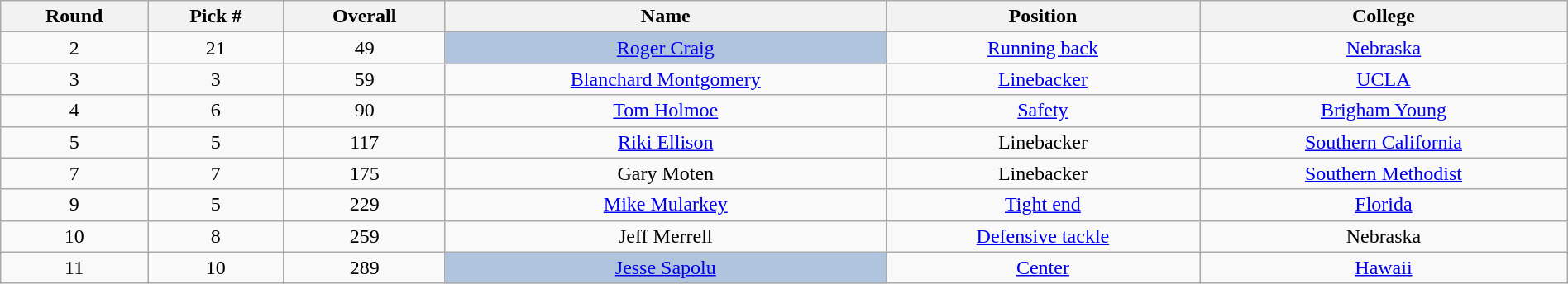<table class="wikitable sortable sortable" style="width: 100%; text-align:center">
<tr>
<th>Round</th>
<th>Pick #</th>
<th>Overall</th>
<th>Name</th>
<th>Position</th>
<th>College</th>
</tr>
<tr>
<td>2</td>
<td>21</td>
<td>49</td>
<td bgcolor=lightsteelblue><a href='#'>Roger Craig</a></td>
<td><a href='#'>Running back</a></td>
<td><a href='#'>Nebraska</a></td>
</tr>
<tr>
<td>3</td>
<td>3</td>
<td>59</td>
<td><a href='#'>Blanchard Montgomery</a></td>
<td><a href='#'>Linebacker</a></td>
<td><a href='#'>UCLA</a></td>
</tr>
<tr>
<td>4</td>
<td>6</td>
<td>90</td>
<td><a href='#'>Tom Holmoe</a></td>
<td><a href='#'>Safety</a></td>
<td><a href='#'>Brigham Young</a></td>
</tr>
<tr>
<td>5</td>
<td>5</td>
<td>117</td>
<td><a href='#'>Riki Ellison</a></td>
<td>Linebacker</td>
<td><a href='#'>Southern California</a></td>
</tr>
<tr>
<td>7</td>
<td>7</td>
<td>175</td>
<td>Gary Moten</td>
<td>Linebacker</td>
<td><a href='#'>Southern Methodist</a></td>
</tr>
<tr>
<td>9</td>
<td>5</td>
<td>229</td>
<td><a href='#'>Mike Mularkey</a></td>
<td><a href='#'>Tight end</a></td>
<td><a href='#'>Florida</a></td>
</tr>
<tr>
<td>10</td>
<td>8</td>
<td>259</td>
<td>Jeff Merrell</td>
<td><a href='#'>Defensive tackle</a></td>
<td>Nebraska</td>
</tr>
<tr>
<td>11</td>
<td>10</td>
<td>289</td>
<td bgcolor=lightsteelblue><a href='#'>Jesse Sapolu</a></td>
<td><a href='#'>Center</a></td>
<td><a href='#'>Hawaii</a></td>
</tr>
</table>
